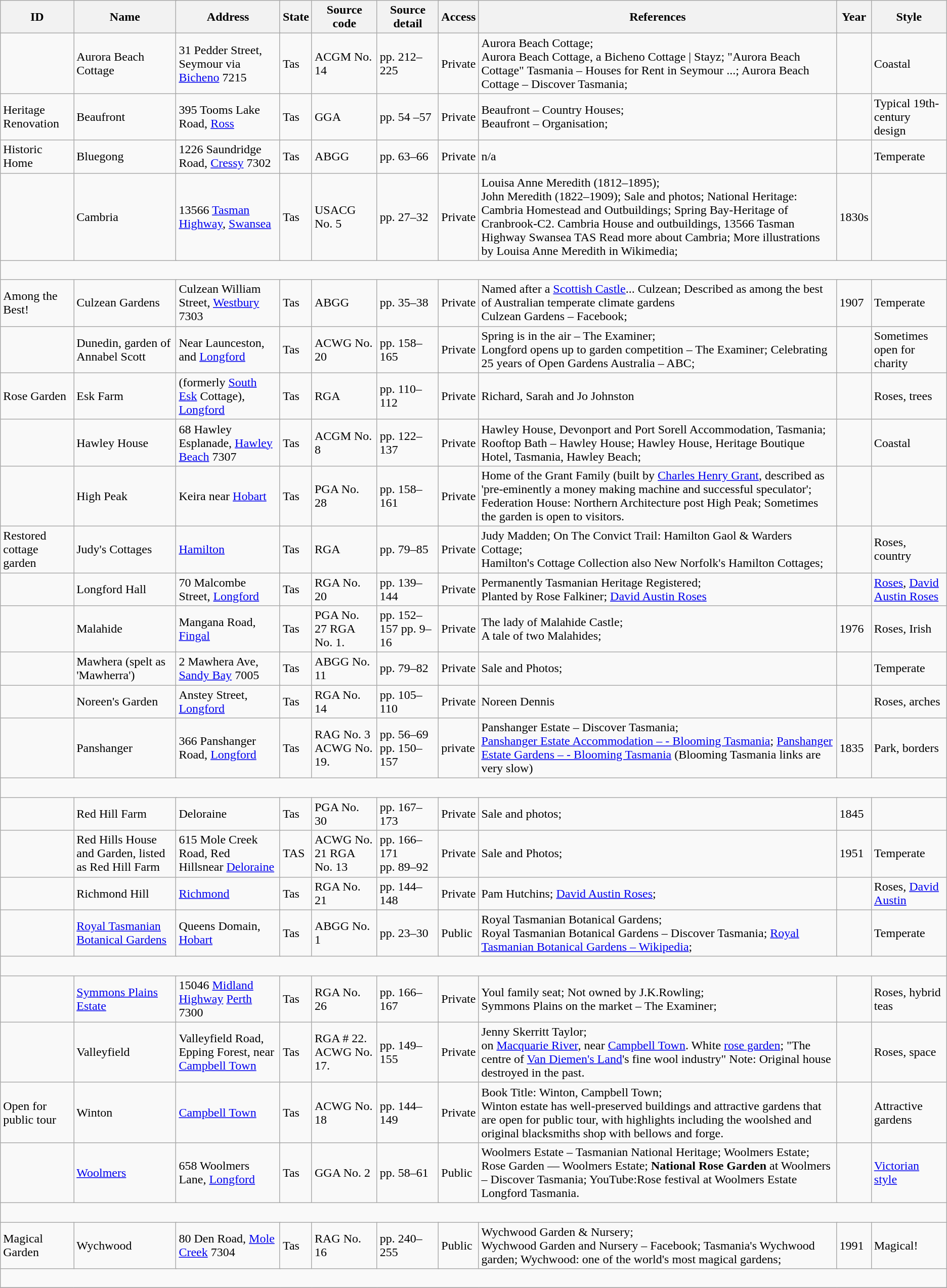<table class="wikitable">
<tr>
<th colspan="1">ID</th>
<th colspan="2">Name</th>
<th colspan="3">Address</th>
<th colspan="1">State</th>
<th colspan="1">Source code</th>
<th colspan="2">Source detail</th>
<th colspan="1">Access</th>
<th colspan="5">References</th>
<th colspan="1">Year</th>
<th colspan="2">Style</th>
</tr>
<tr>
<td colspan="1"><br></td>
<td colspan="2">Aurora Beach Cottage</td>
<td colspan="3">31 Pedder Street, Seymour via <a href='#'>Bicheno</a> 7215</td>
<td colspan="1">Tas</td>
<td colspan="1">ACGM No. 14</td>
<td colspan="2">pp. 212–225</td>
<td colspan="1">Private</td>
<td colspan="5">Aurora Beach Cottage;<br>Aurora Beach Cottage, a Bicheno Cottage | Stayz;
"Aurora Beach Cottage" Tasmania – Houses for Rent in Seymour ...;
Aurora Beach Cottage – Discover Tasmania;</td>
<td colspan="1"></td>
<td colspan="2">Coastal</td>
</tr>
<tr>
<td colspan="1">Heritage Renovation</td>
<td colspan="2">Beaufront</td>
<td colspan="3">395 Tooms Lake Road, <a href='#'>Ross</a></td>
<td colspan="1">Tas</td>
<td colspan="1">GGA</td>
<td colspan="2">pp. 54 –57</td>
<td colspan="1">Private</td>
<td colspan="5">Beaufront – Country Houses;<br>Beaufront – Organisation;</td>
<td colspan="1"></td>
<td colspan="2">Typical 19th-century design</td>
</tr>
<tr>
<td colspan="1">Historic Home</td>
<td colspan="2">Bluegong</td>
<td colspan="3">1226 Saundridge Road, <a href='#'>Cressy</a> 7302</td>
<td colspan="1">Tas</td>
<td colspan="1">ABGG</td>
<td colspan="2">pp. 63–66</td>
<td colspan="1">Private</td>
<td colspan="5">n/a</td>
<td colspan="1"></td>
<td colspan="2">Temperate</td>
</tr>
<tr>
<td colspan="1"><br></td>
<td colspan="2">Cambria</td>
<td colspan="3">13566 <a href='#'>Tasman Highway</a>, <a href='#'>Swansea</a></td>
<td colspan="1">Tas</td>
<td colspan="1">USACG No. 5</td>
<td colspan="2">pp. 27–32</td>
<td colspan="1">Private</td>
<td colspan="5">Louisa Anne Meredith (1812–1895);<br>John Meredith (1822–1909);
Sale and photos;
National Heritage: Cambria Homestead and Outbuildings; Spring Bay-Heritage of Cranbrook-C2. Cambria House and outbuildings, 13566 Tasman Highway Swansea TAS Read more about Cambria; More illustrations by Louisa Anne Meredith in Wikimedia;</td>
<td colspan="1">1830s</td>
<td colspan="2"></td>
</tr>
<tr>
<td colspan="19"><br></td>
</tr>
<tr>
<td colspan="1">Among the Best!</td>
<td colspan="2">Culzean Gardens</td>
<td colspan="3">Culzean William Street, <a href='#'>Westbury</a> 7303</td>
<td colspan="1">Tas</td>
<td colspan="1">ABGG</td>
<td colspan="2">pp. 35–38</td>
<td colspan="1">Private</td>
<td colspan="5">Named after a <a href='#'>Scottish Castle</a>... Culzean; Described as among the best of Australian temperate climate gardens<br>Culzean Gardens – Facebook;</td>
<td colspan="1">1907</td>
<td colspan="2">Temperate</td>
</tr>
<tr>
<td colspan="1"><br></td>
<td colspan="2">Dunedin, garden of Annabel Scott</td>
<td colspan="3">Near Launceston, and <a href='#'>Longford</a></td>
<td colspan="1">Tas</td>
<td colspan="1">ACWG No. 20</td>
<td colspan="2">pp. 158–165</td>
<td colspan="1">Private</td>
<td colspan="5">Spring is in the air – The Examiner;<br>Longford opens up to garden competition – The Examiner;
Celebrating 25 years of Open Gardens Australia – ABC;</td>
<td colspan="1"></td>
<td colspan="2">Sometimes open for charity</td>
</tr>
<tr>
<td colspan="1">Rose Garden</td>
<td colspan="2">Esk Farm</td>
<td colspan="3">(formerly <a href='#'>South Esk</a> Cottage), <a href='#'>Longford</a></td>
<td colspan="1">Tas</td>
<td colspan="1">RGA</td>
<td colspan="2">pp. 110–112</td>
<td colspan="1">Private</td>
<td colspan="5">Richard, Sarah and Jo Johnston</td>
<td colspan="1"></td>
<td colspan="2">Roses, trees</td>
</tr>
<tr>
<td colspan="1"><br></td>
<td colspan="2">Hawley House</td>
<td colspan="3">68 Hawley Esplanade, <a href='#'>Hawley Beach</a> 7307</td>
<td colspan="1">Tas</td>
<td colspan="1">ACGM No. 8</td>
<td colspan="2">pp. 122–137</td>
<td colspan="1">Private</td>
<td colspan="5">Hawley House, Devonport and Port Sorell Accommodation, Tasmania;<br>Rooftop Bath – Hawley House;
Hawley House, Heritage Boutique Hotel, Tasmania, Hawley Beach;</td>
<td colspan="1"></td>
<td colspan="2">Coastal</td>
</tr>
<tr>
<td colspan="1"><br></td>
<td colspan="2">High Peak</td>
<td colspan="3">Keira near <a href='#'>Hobart</a></td>
<td colspan="1">Tas</td>
<td colspan="1">PGA No. 28</td>
<td colspan="2">pp. 158–161</td>
<td colspan="1">Private</td>
<td colspan="5">Home of the Grant Family (built by <a href='#'>Charles Henry Grant</a>, described  as 'pre-eminently a money making machine and successful speculator';<br>Federation House: 
Northern Architecture post High Peak;
Sometimes the garden is open to visitors.</td>
<td colspan="1"></td>
<td colspan="2"></td>
</tr>
<tr>
<td colspan="1">Restored cottage garden<br></td>
<td colspan="2">Judy's Cottages</td>
<td colspan="3"><a href='#'>Hamilton</a></td>
<td colspan="1">Tas</td>
<td colspan="1">RGA</td>
<td colspan="2">pp. 79–85</td>
<td colspan="1">Private</td>
<td colspan="5">Judy Madden; On The Convict Trail: Hamilton Gaol & Warders Cottage;<br>Hamilton's Cottage Collection also New Norfolk's Hamilton Cottages;</td>
<td colspan="1"></td>
<td colspan="2">Roses, country</td>
</tr>
<tr>
<td colspan="1"><br></td>
<td colspan="2">Longford Hall</td>
<td colspan="3">70 Malcombe Street, <a href='#'>Longford</a></td>
<td colspan="1">Tas</td>
<td colspan="1">RGA No. 20</td>
<td colspan="2">pp. 139–144</td>
<td colspan="1">Private</td>
<td colspan="5">Permanently Tasmanian Heritage Registered;<br>Planted by Rose Falkiner; <a href='#'>David Austin Roses</a></td>
<td colspan="1"></td>
<td colspan="2"><a href='#'>Roses</a>, <a href='#'>David Austin Roses</a></td>
</tr>
<tr>
<td colspan="1"><br></td>
<td colspan="2">Malahide</td>
<td colspan="3">Mangana Road, <a href='#'>Fingal</a></td>
<td colspan="1">Tas</td>
<td colspan="1">PGA No. 27	RGA No. 1.</td>
<td colspan="2">pp. 152–157	pp. 9–16</td>
<td colspan="1">Private</td>
<td colspan="5">The lady of Malahide Castle;<br>A tale of two Malahides; </td>
<td colspan="1">1976</td>
<td colspan="2">Roses, Irish</td>
</tr>
<tr>
<td colspan="1"><br></td>
<td colspan="2">Mawhera (spelt as 'Mawherra')</td>
<td colspan="3">2 Mawhera Ave, <a href='#'>Sandy Bay</a> 7005</td>
<td colspan="1">Tas</td>
<td colspan="1">ABGG No. 11</td>
<td colspan="2">pp. 79–82</td>
<td colspan="1">Private</td>
<td colspan="5">Sale and Photos;</td>
<td colspan="1"></td>
<td colspan="2">Temperate</td>
</tr>
<tr>
<td colspan="1"><br></td>
<td colspan="2">Noreen's Garden</td>
<td colspan="3">Anstey Street, <a href='#'>Longford</a></td>
<td colspan="1">Tas</td>
<td colspan="1">RGA No. 14</td>
<td colspan="2">pp. 105–110</td>
<td colspan="1">Private</td>
<td colspan="5">Noreen Dennis</td>
<td colspan="1"></td>
<td colspan="2">Roses, arches</td>
</tr>
<tr>
<td colspan="1"><br></td>
<td colspan="2">Panshanger</td>
<td colspan="3">366 Panshanger Road, <a href='#'>Longford</a></td>
<td colspan="1">Tas</td>
<td colspan="1">RAG No. 3	ACWG No. 19.</td>
<td colspan="2">pp. 56–69 pp. 150–157</td>
<td colspan="1">private</td>
<td colspan="5">Panshanger Estate – Discover Tasmania;<br><a href='#'>Panshanger Estate Accommodation – - Blooming Tasmania</a>;
<a href='#'>Panshanger Estate Gardens – - Blooming Tasmania</a>
(Blooming Tasmania links are very slow)</td>
<td colspan="1">1835</td>
<td colspan="2">Park, borders</td>
</tr>
<tr>
<td colspan="19"><br></td>
</tr>
<tr>
<td colspan="1"><br></td>
<td colspan="2">Red Hill Farm</td>
<td colspan="3">Deloraine</td>
<td colspan="1">Tas</td>
<td colspan="1">PGA No. 30</td>
<td colspan="2">pp. 167–173</td>
<td colspan="1">Private</td>
<td colspan="5">Sale and photos;</td>
<td colspan="1">1845</td>
<td colspan="2"></td>
</tr>
<tr>
<td colspan="1"><br></td>
<td colspan="2">Red Hills House and Garden, listed as Red Hill Farm</td>
<td colspan="3">615 Mole Creek Road, Red Hillsnear <a href='#'>Deloraine</a></td>
<td colspan="1">TAS</td>
<td colspan="1">ACWG No. 21	RGA No. 13</td>
<td colspan="2">pp. 166–171	pp. 89–92</td>
<td colspan="1">Private</td>
<td colspan="5">Sale and Photos;</td>
<td colspan="1">1951</td>
<td colspan="2">Temperate</td>
</tr>
<tr>
<td colspan="1"><br></td>
<td colspan="2">Richmond Hill</td>
<td colspan="3"><a href='#'>Richmond</a></td>
<td colspan="1">Tas</td>
<td colspan="1">RGA No. 21</td>
<td colspan="2">pp. 144–148</td>
<td colspan="1">Private</td>
<td colspan="5">Pam Hutchins; <a href='#'>David Austin Roses</a>;</td>
<td colspan="1"></td>
<td colspan="2">Roses, <a href='#'>David Austin</a></td>
</tr>
<tr>
<td colspan="1"><br></td>
<td colspan="2"><a href='#'>Royal Tasmanian Botanical Gardens</a></td>
<td colspan="3">Queens Domain, <a href='#'>Hobart</a></td>
<td colspan="1">Tas</td>
<td colspan="1">ABGG No. 1</td>
<td colspan="2">pp. 23–30</td>
<td colspan="1">Public</td>
<td colspan="5">Royal Tasmanian Botanical Gardens;<br>Royal Tasmanian Botanical Gardens – Discover Tasmania;
<a href='#'>Royal Tasmanian Botanical Gardens – Wikipedia</a>;</td>
<td colspan="1"></td>
<td colspan="2">Temperate</td>
</tr>
<tr>
<td colspan="19"><br></td>
</tr>
<tr>
<td colspan="1"><br></td>
<td colspan="2"><a href='#'>Symmons Plains Estate</a></td>
<td colspan="3">15046 <a href='#'>Midland Highway</a> <a href='#'>Perth</a> 7300</td>
<td colspan="1">Tas</td>
<td colspan="1">RGA No. 26</td>
<td colspan="2">pp. 166–167</td>
<td colspan="1">Private</td>
<td colspan="5">Youl family seat; Not owned by J.K.Rowling;<br>Symmons Plains on the market – The Examiner;</td>
<td colspan="1"></td>
<td colspan="2">Roses, hybrid teas</td>
</tr>
<tr>
<td colspan="1"><br></td>
<td colspan="2">Valleyfield</td>
<td colspan="3">Valleyfield Road, Epping Forest, near <a href='#'>Campbell Town</a></td>
<td colspan="1">Tas</td>
<td colspan="1">RGA # 22.	ACWG No. 17.</td>
<td colspan="2">pp. 149–155</td>
<td colspan="1">Private</td>
<td colspan="5">Jenny Skerritt Taylor;<br>on <a href='#'>Macquarie River</a>, near <a href='#'>Campbell Town</a>. White <a href='#'>rose garden</a>;
"The centre of <a href='#'>Van Diemen's Land</a>'s fine wool industry"
Note: Original house destroyed in the past.</td>
<td colspan="1"></td>
<td colspan="2">Roses, space</td>
</tr>
<tr>
<td colspan="1">Open for public tour</td>
<td colspan="2">Winton</td>
<td colspan="3"><a href='#'>Campbell Town</a></td>
<td colspan="1">Tas</td>
<td colspan="1">ACWG No. 18</td>
<td colspan="2">pp. 144–149</td>
<td colspan="1">Private</td>
<td colspan="5">Book Title: Winton, Campbell Town;<br>
Winton estate has well-preserved buildings and attractive gardens that are open for public tour, with highlights including the woolshed and original blacksmiths shop with bellows and forge.</td>
<td colspan="1"></td>
<td colspan="2">Attractive gardens</td>
</tr>
<tr>
<td colspan="1"><br></td>
<td colspan="2"><a href='#'>Woolmers</a></td>
<td colspan="3">658 Woolmers Lane, <a href='#'>Longford</a></td>
<td colspan="1">Tas</td>
<td colspan="1">GGA No. 2</td>
<td colspan="2">pp. 58–61</td>
<td colspan="1">Public</td>
<td colspan="5">Woolmers Estate – Tasmanian National Heritage; Woolmers Estate;<br>Rose Garden — Woolmers Estate;
<strong>National Rose Garden</strong> at Woolmers – Discover Tasmania; 
YouTube:Rose festival at Woolmers Estate Longford Tasmania.</td>
<td colspan="1"></td>
<td colspan="2"><a href='#'>Victorian style</a></td>
</tr>
<tr>
<td colspan="19"><br></td>
</tr>
<tr>
<td colspan="1">Magical Garden<br></td>
<td colspan="2">Wychwood</td>
<td colspan="3">80 Den Road, <a href='#'>Mole Creek</a> 7304</td>
<td colspan="1">Tas</td>
<td colspan="1">RAG No. 16</td>
<td colspan="2">pp. 240–255</td>
<td colspan="1">Public</td>
<td colspan="5">Wychwood Garden & Nursery;<br>Wychwood Garden and Nursery – Facebook; 
Tasmania's Wychwood garden; 
Wychwood: one of the world's most magical gardens;
</td>
<td colspan="1">1991</td>
<td colspan="2">Magical!</td>
</tr>
<tr>
<td colspan="19"><br></td>
</tr>
<tr>
</tr>
</table>
